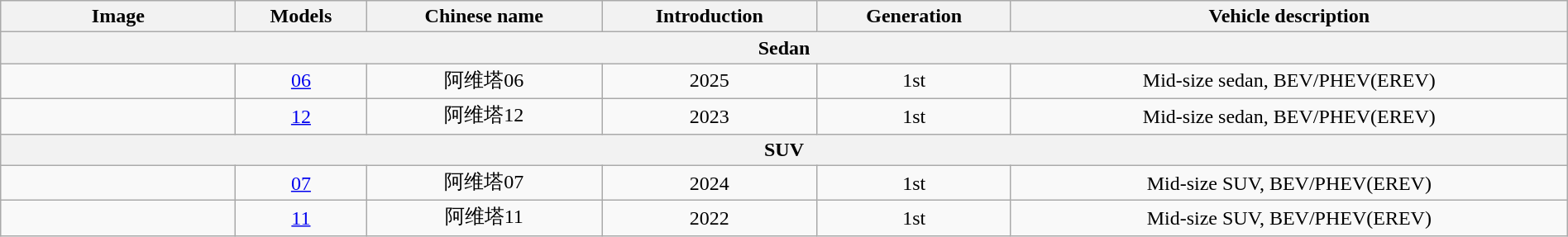<table class="wikitable sortable" style="text-align: center; width: 100%">
<tr>
<th class="unsortable" width="15%">Image</th>
<th>Models</th>
<th>Chinese name</th>
<th>Introduction</th>
<th class="unsortable">Generation</th>
<th>Vehicle description</th>
</tr>
<tr>
<th colspan="6">Sedan</th>
</tr>
<tr>
<td></td>
<td><a href='#'>06</a></td>
<td>阿维塔06</td>
<td>2025</td>
<td>1st</td>
<td>Mid-size sedan, BEV/PHEV(EREV)</td>
</tr>
<tr>
<td></td>
<td><a href='#'>12</a></td>
<td>阿维塔12</td>
<td>2023</td>
<td>1st</td>
<td>Mid-size sedan, BEV/PHEV(EREV)</td>
</tr>
<tr>
<th colspan="6">SUV</th>
</tr>
<tr>
<td></td>
<td><a href='#'>07</a></td>
<td>阿维塔07</td>
<td>2024</td>
<td>1st</td>
<td>Mid-size SUV, BEV/PHEV(EREV)</td>
</tr>
<tr>
<td></td>
<td><a href='#'>11</a></td>
<td>阿维塔11</td>
<td>2022</td>
<td>1st</td>
<td>Mid-size SUV, BEV/PHEV(EREV)</td>
</tr>
</table>
